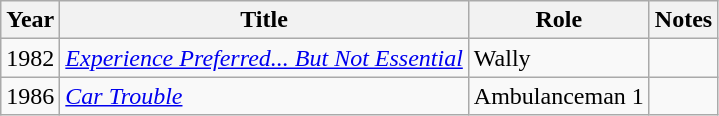<table class="wikitable sortable">
<tr>
<th>Year</th>
<th>Title</th>
<th>Role</th>
<th class="unsortable">Notes</th>
</tr>
<tr>
<td>1982</td>
<td><em><a href='#'>Experience Preferred... But Not Essential</a></em></td>
<td>Wally</td>
<td></td>
</tr>
<tr>
<td>1986</td>
<td><em><a href='#'>Car Trouble</a></em></td>
<td>Ambulanceman 1</td>
<td></td>
</tr>
</table>
